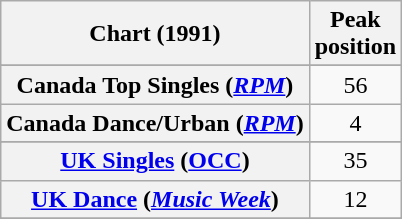<table class="wikitable sortable plainrowheaders" style="text-align:center">
<tr>
<th>Chart (1991)</th>
<th>Peak<br>position</th>
</tr>
<tr>
</tr>
<tr>
<th scope="row">Canada Top Singles (<em><a href='#'>RPM</a></em>)</th>
<td>56</td>
</tr>
<tr>
<th scope="row">Canada Dance/Urban (<em><a href='#'>RPM</a></em>)</th>
<td>4</td>
</tr>
<tr>
</tr>
<tr>
</tr>
<tr>
</tr>
<tr>
</tr>
<tr>
</tr>
<tr>
<th scope="row"><a href='#'>UK Singles</a> (<a href='#'>OCC</a>)</th>
<td>35</td>
</tr>
<tr>
<th scope="row"><a href='#'>UK Dance</a> (<em><a href='#'>Music Week</a></em>)</th>
<td>12</td>
</tr>
<tr>
</tr>
<tr>
</tr>
<tr>
</tr>
<tr>
</tr>
<tr>
</tr>
</table>
